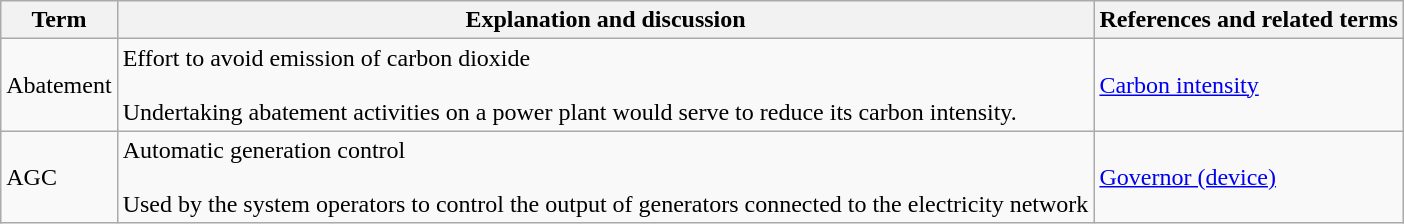<table class="wikitable">
<tr>
<th>Term</th>
<th>Explanation and discussion</th>
<th>References and related terms</th>
</tr>
<tr>
<td>Abatement</td>
<td>Effort to avoid emission of carbon dioxide<br><br>Undertaking abatement activities on a power plant would serve to reduce its carbon intensity.</td>
<td><a href='#'>Carbon intensity</a></td>
</tr>
<tr>
<td>AGC</td>
<td>Automatic generation control<br><br>Used by the system operators to control the output of generators connected to the electricity network</td>
<td><a href='#'>Governor (device)</a></td>
</tr>
</table>
